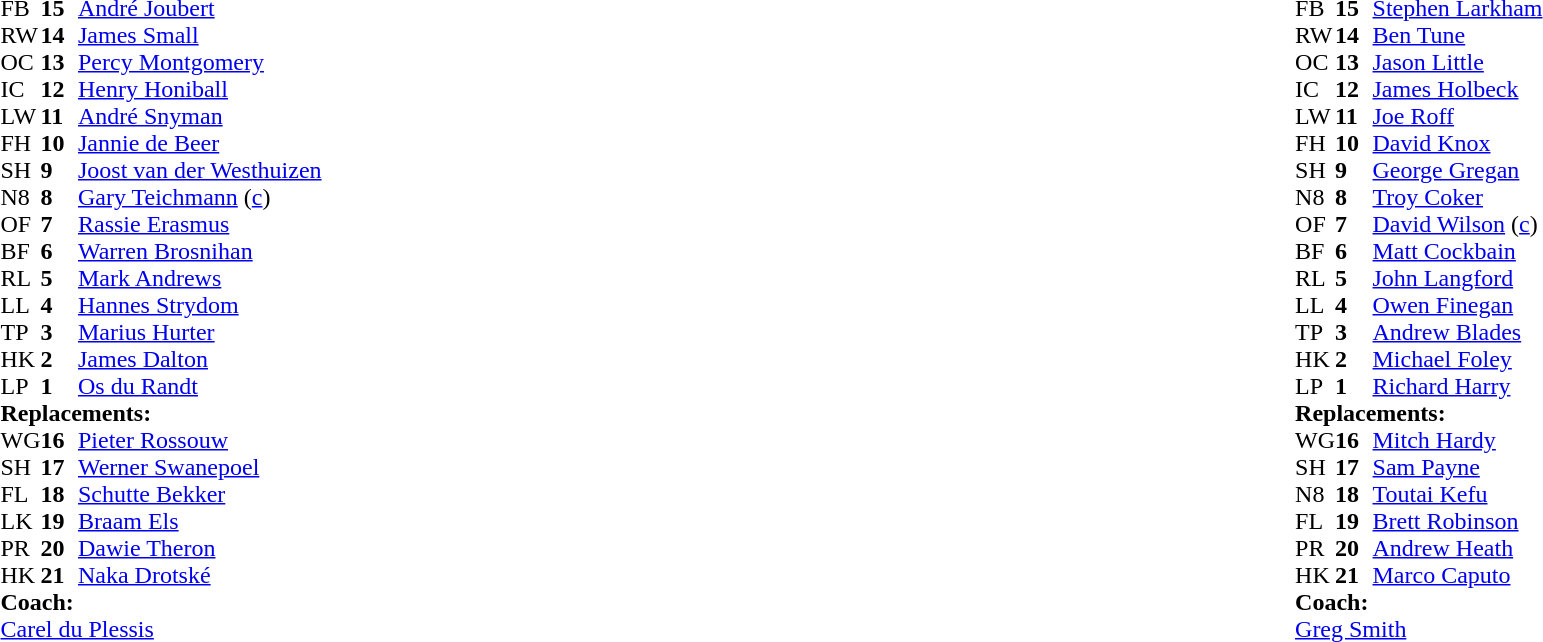<table style="width:100%">
<tr>
<td style="vertical-align:top;width:50%"><br><table cellspacing="0" cellpadding="0">
<tr>
<th width="25"></th>
<th width="25"></th>
</tr>
<tr>
<td>FB</td>
<td><strong>15</strong></td>
<td><a href='#'>André Joubert</a></td>
</tr>
<tr>
<td>RW</td>
<td><strong>14</strong></td>
<td><a href='#'>James Small</a></td>
</tr>
<tr>
<td>OC</td>
<td><strong>13</strong></td>
<td><a href='#'>Percy Montgomery</a></td>
</tr>
<tr>
<td>IC</td>
<td><strong>12</strong></td>
<td><a href='#'>Henry Honiball</a></td>
</tr>
<tr>
<td>LW</td>
<td><strong>11</strong></td>
<td><a href='#'>André Snyman</a></td>
</tr>
<tr>
<td>FH</td>
<td><strong>10</strong></td>
<td><a href='#'>Jannie de Beer</a></td>
</tr>
<tr>
<td>SH</td>
<td><strong>9</strong></td>
<td><a href='#'>Joost van der Westhuizen</a></td>
</tr>
<tr>
<td>N8</td>
<td><strong>8</strong></td>
<td><a href='#'>Gary Teichmann</a> (<a href='#'>c</a>)</td>
</tr>
<tr>
<td>OF</td>
<td><strong>7</strong></td>
<td><a href='#'>Rassie Erasmus</a></td>
</tr>
<tr>
<td>BF</td>
<td><strong>6</strong></td>
<td><a href='#'>Warren Brosnihan</a></td>
</tr>
<tr>
<td>RL</td>
<td><strong>5</strong></td>
<td><a href='#'>Mark Andrews</a></td>
</tr>
<tr>
<td>LL</td>
<td><strong>4</strong></td>
<td><a href='#'>Hannes Strydom</a></td>
</tr>
<tr>
<td>TP</td>
<td><strong>3</strong></td>
<td><a href='#'>Marius Hurter</a></td>
</tr>
<tr>
<td>HK</td>
<td><strong>2</strong></td>
<td><a href='#'>James Dalton</a></td>
</tr>
<tr>
<td>LP</td>
<td><strong>1</strong></td>
<td><a href='#'>Os du Randt</a></td>
</tr>
<tr>
<td colspan="3"><strong>Replacements:</strong></td>
</tr>
<tr>
<td>WG</td>
<td><strong>16</strong></td>
<td><a href='#'>Pieter Rossouw</a></td>
</tr>
<tr>
<td>SH</td>
<td><strong>17</strong></td>
<td><a href='#'>Werner Swanepoel</a></td>
</tr>
<tr>
<td>FL</td>
<td><strong>18</strong></td>
<td><a href='#'>Schutte Bekker</a></td>
</tr>
<tr>
<td>LK</td>
<td><strong>19</strong></td>
<td><a href='#'>Braam Els</a></td>
</tr>
<tr>
<td>PR</td>
<td><strong>20</strong></td>
<td><a href='#'>Dawie Theron</a></td>
</tr>
<tr>
<td>HK</td>
<td><strong>21</strong></td>
<td><a href='#'>Naka Drotské</a></td>
</tr>
<tr>
<td colspan="3"><strong>Coach:</strong></td>
</tr>
<tr>
<td colspan="3"> <a href='#'>Carel du Plessis</a></td>
</tr>
</table>
</td>
<td style="vertical-align:top"></td>
<td style="vertical-align:top;width:50%"><br><table cellspacing="0" cellpadding="0" style="margin:auto">
<tr>
<th width="25"></th>
<th width="25"></th>
</tr>
<tr>
<td>FB</td>
<td><strong>15</strong></td>
<td><a href='#'>Stephen Larkham</a></td>
</tr>
<tr>
<td>RW</td>
<td><strong>14</strong></td>
<td><a href='#'>Ben Tune</a></td>
</tr>
<tr>
<td>OC</td>
<td><strong>13</strong></td>
<td><a href='#'>Jason Little</a></td>
</tr>
<tr>
<td>IC</td>
<td><strong>12</strong></td>
<td><a href='#'>James Holbeck</a></td>
<td></td>
</tr>
<tr>
<td>LW</td>
<td><strong>11</strong></td>
<td><a href='#'>Joe Roff</a></td>
</tr>
<tr>
<td>FH</td>
<td><strong>10</strong></td>
<td><a href='#'>David Knox</a></td>
</tr>
<tr>
<td>SH</td>
<td><strong>9</strong></td>
<td><a href='#'>George Gregan</a></td>
</tr>
<tr>
<td>N8</td>
<td><strong>8</strong></td>
<td><a href='#'>Troy Coker</a></td>
</tr>
<tr>
<td>OF</td>
<td><strong>7</strong></td>
<td><a href='#'>David Wilson</a> (<a href='#'>c</a>)</td>
</tr>
<tr>
<td>BF</td>
<td><strong>6</strong></td>
<td><a href='#'>Matt Cockbain</a></td>
</tr>
<tr>
<td>RL</td>
<td><strong>5</strong></td>
<td><a href='#'>John Langford</a></td>
</tr>
<tr>
<td>LL</td>
<td><strong>4</strong></td>
<td><a href='#'>Owen Finegan</a></td>
</tr>
<tr>
<td>TP</td>
<td><strong>3</strong></td>
<td><a href='#'>Andrew Blades</a></td>
</tr>
<tr>
<td>HK</td>
<td><strong>2</strong></td>
<td><a href='#'>Michael Foley</a></td>
</tr>
<tr>
<td>LP</td>
<td><strong>1</strong></td>
<td><a href='#'>Richard Harry</a></td>
</tr>
<tr>
<td colspan="3"><strong>Replacements:</strong></td>
</tr>
<tr>
<td>WG</td>
<td><strong>16</strong></td>
<td><a href='#'>Mitch Hardy</a></td>
</tr>
<tr>
<td>SH</td>
<td><strong>17</strong></td>
<td><a href='#'>Sam Payne</a></td>
</tr>
<tr>
<td>N8</td>
<td><strong>18</strong></td>
<td><a href='#'>Toutai Kefu</a></td>
</tr>
<tr>
<td>FL</td>
<td><strong>19</strong></td>
<td><a href='#'>Brett Robinson</a></td>
</tr>
<tr>
<td>PR</td>
<td><strong>20</strong></td>
<td><a href='#'>Andrew Heath</a></td>
</tr>
<tr>
<td>HK</td>
<td><strong>21</strong></td>
<td><a href='#'>Marco Caputo</a></td>
</tr>
<tr>
<td colspan="3"><strong>Coach:</strong></td>
</tr>
<tr>
<td colspan="3"> <a href='#'>Greg Smith</a></td>
</tr>
</table>
</td>
</tr>
</table>
